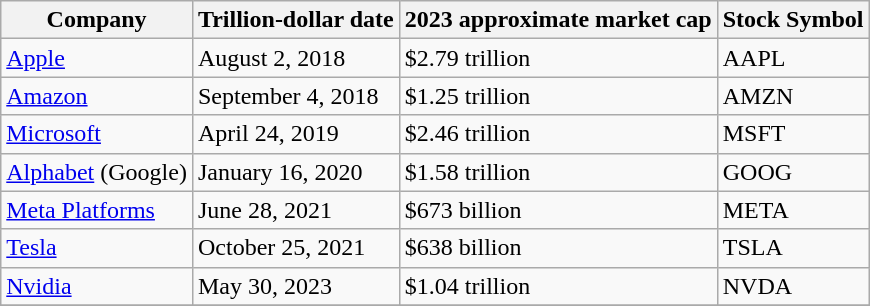<table class="wikitable sortable">
<tr>
<th>Company</th>
<th>Trillion-dollar date</th>
<th>2023 approximate market cap</th>
<th>Stock Symbol</th>
</tr>
<tr>
<td><a href='#'>Apple</a></td>
<td>August 2, 2018</td>
<td>$2.79 trillion</td>
<td>AAPL</td>
</tr>
<tr>
<td><a href='#'>Amazon</a></td>
<td>September 4, 2018</td>
<td>$1.25 trillion</td>
<td>AMZN</td>
</tr>
<tr>
<td><a href='#'>Microsoft</a></td>
<td>April 24, 2019</td>
<td>$2.46 trillion</td>
<td>MSFT</td>
</tr>
<tr>
<td><a href='#'>Alphabet</a> (Google)</td>
<td>January 16, 2020</td>
<td>$1.58 trillion</td>
<td>GOOG</td>
</tr>
<tr>
<td><a href='#'>Meta Platforms</a></td>
<td>June 28, 2021</td>
<td>$673 billion</td>
<td>META</td>
</tr>
<tr>
<td><a href='#'>Tesla</a></td>
<td>October 25, 2021</td>
<td>$638 billion</td>
<td>TSLA</td>
</tr>
<tr>
<td><a href='#'>Nvidia</a></td>
<td>May 30, 2023</td>
<td>$1.04 trillion</td>
<td>NVDA</td>
</tr>
<tr>
</tr>
</table>
